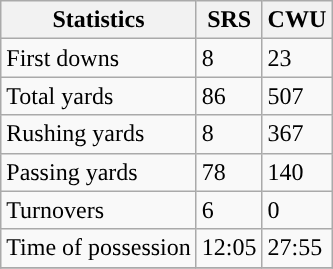<table class="wikitable" style="float: left;">
<tr>
<th>Statistics</th>
<th>SRS</th>
<th>CWU</th>
</tr>
<tr>
<td>First downs</td>
<td>8</td>
<td>23</td>
</tr>
<tr>
<td>Total yards</td>
<td>86</td>
<td>507</td>
</tr>
<tr>
<td>Rushing yards</td>
<td>8</td>
<td>367</td>
</tr>
<tr>
<td>Passing yards</td>
<td>78</td>
<td>140</td>
</tr>
<tr>
<td>Turnovers</td>
<td>6</td>
<td>0</td>
</tr>
<tr>
<td>Time of possession</td>
<td>12:05</td>
<td>27:55</td>
</tr>
<tr>
</tr>
</table>
